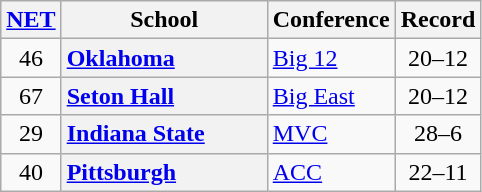<table class="wikitable sortable plainrowheaders">
<tr>
<th scope="col"><a href='#'>NET</a></th>
<th scope="col" style="width:130px;">School</th>
<th scope="col">Conference</th>
<th scope="col">Record</th>
</tr>
<tr>
<td align=center>46</td>
<th scope="row" style="text-align:left"><a href='#'>Oklahoma</a></th>
<td><a href='#'>Big 12</a></td>
<td align=center>20–12</td>
</tr>
<tr>
<td align=center>67</td>
<th scope="row" style="text-align:left"><a href='#'>Seton Hall</a></th>
<td><a href='#'>Big East</a></td>
<td align=center>20–12</td>
</tr>
<tr>
<td align=center>29</td>
<th scope="row" style="text-align:left"><a href='#'>Indiana State</a></th>
<td><a href='#'>MVC</a></td>
<td align=center>28–6</td>
</tr>
<tr>
<td align=center>40</td>
<th scope="row" style="text-align:left"><a href='#'>Pittsburgh</a></th>
<td><a href='#'>ACC</a></td>
<td align=center>22–11</td>
</tr>
</table>
